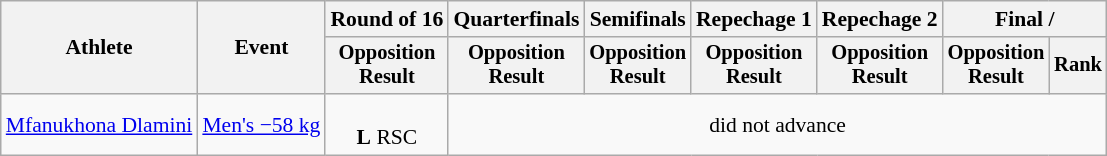<table class="wikitable" style="font-size:90%;">
<tr>
<th rowspan=2>Athlete</th>
<th rowspan=2>Event</th>
<th>Round of 16</th>
<th>Quarterfinals</th>
<th>Semifinals</th>
<th>Repechage 1</th>
<th>Repechage 2</th>
<th colspan=2>Final / </th>
</tr>
<tr style="font-size:95%">
<th>Opposition<br>Result</th>
<th>Opposition<br>Result</th>
<th>Opposition<br>Result</th>
<th>Opposition<br>Result</th>
<th>Opposition<br>Result</th>
<th>Opposition<br>Result</th>
<th>Rank</th>
</tr>
<tr align=center>
<td align=left><a href='#'>Mfanukhona Dlamini</a></td>
<td align=left><a href='#'>Men's −58 kg</a></td>
<td><br><strong>L</strong> RSC</td>
<td colspan=6>did not advance</td>
</tr>
</table>
